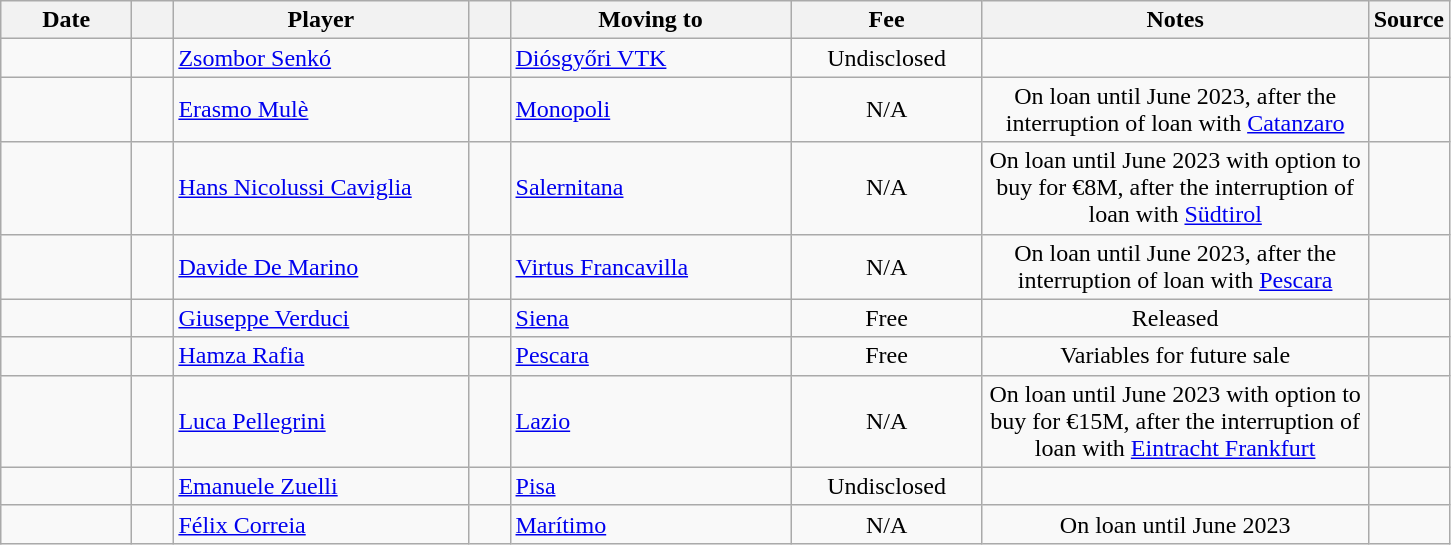<table class="wikitable sortable">
<tr>
<th style="width:80px;">Date</th>
<th style="width:20px;"></th>
<th style="width:190px;">Player</th>
<th style="width:20px;"></th>
<th style="width:180px;">Moving to</th>
<th style="width:120px;" class="unsortable">Fee</th>
<th style="width:250px;" class="unsortable">Notes</th>
<th style="width:20px;">Source</th>
</tr>
<tr>
<td></td>
<td align=center></td>
<td> <a href='#'>Zsombor Senkó</a></td>
<td align="center"></td>
<td align=left> <a href='#'>Diósgyőri VTK</a></td>
<td align="center">Undisclosed</td>
<td align=center></td>
<td></td>
</tr>
<tr>
<td></td>
<td align=center></td>
<td> <a href='#'>Erasmo Mulè</a></td>
<td align="center"></td>
<td align=left> <a href='#'>Monopoli</a></td>
<td align="center">N/A</td>
<td align=center>On loan until June 2023, after the interruption of loan with <a href='#'>Catanzaro</a></td>
<td></td>
</tr>
<tr>
<td></td>
<td align=center></td>
<td> <a href='#'>Hans Nicolussi Caviglia</a></td>
<td align="center"></td>
<td align=left> <a href='#'>Salernitana</a></td>
<td align="center">N/A</td>
<td align=center>On loan until June 2023 with option to buy for €8M, after the interruption of loan with <a href='#'>Südtirol</a></td>
<td></td>
</tr>
<tr>
<td></td>
<td align=center></td>
<td> <a href='#'>Davide De Marino</a></td>
<td align="center"></td>
<td align=left> <a href='#'>Virtus Francavilla</a></td>
<td align="center">N/A</td>
<td align=center>On loan until June 2023, after the interruption of loan with <a href='#'>Pescara</a></td>
<td></td>
</tr>
<tr>
<td></td>
<td align=center></td>
<td> <a href='#'>Giuseppe Verduci</a></td>
<td align="center"></td>
<td align=left> <a href='#'>Siena</a></td>
<td align="center">Free</td>
<td align=center>Released</td>
<td></td>
</tr>
<tr>
<td></td>
<td align=center></td>
<td> <a href='#'>Hamza Rafia</a></td>
<td align="center"></td>
<td align=left> <a href='#'>Pescara</a></td>
<td align="center">Free</td>
<td align=center>Variables for future sale</td>
<td></td>
</tr>
<tr>
<td></td>
<td align=center></td>
<td> <a href='#'>Luca Pellegrini</a></td>
<td align="center"></td>
<td align=left> <a href='#'>Lazio</a></td>
<td align="center">N/A</td>
<td align=center>On loan until June 2023 with option to buy for €15M, after the interruption of loan with <a href='#'>Eintracht Frankfurt</a></td>
<td></td>
</tr>
<tr>
<td></td>
<td align=center></td>
<td> <a href='#'>Emanuele Zuelli</a></td>
<td align="center"></td>
<td align=left> <a href='#'>Pisa</a></td>
<td align="center">Undisclosed</td>
<td align=center></td>
<td></td>
</tr>
<tr>
<td></td>
<td align=center></td>
<td> <a href='#'>Félix Correia</a></td>
<td align="center"></td>
<td align=left> <a href='#'>Marítimo</a></td>
<td align="center">N/A</td>
<td align=center>On loan until June 2023</td>
<td></td>
</tr>
</table>
